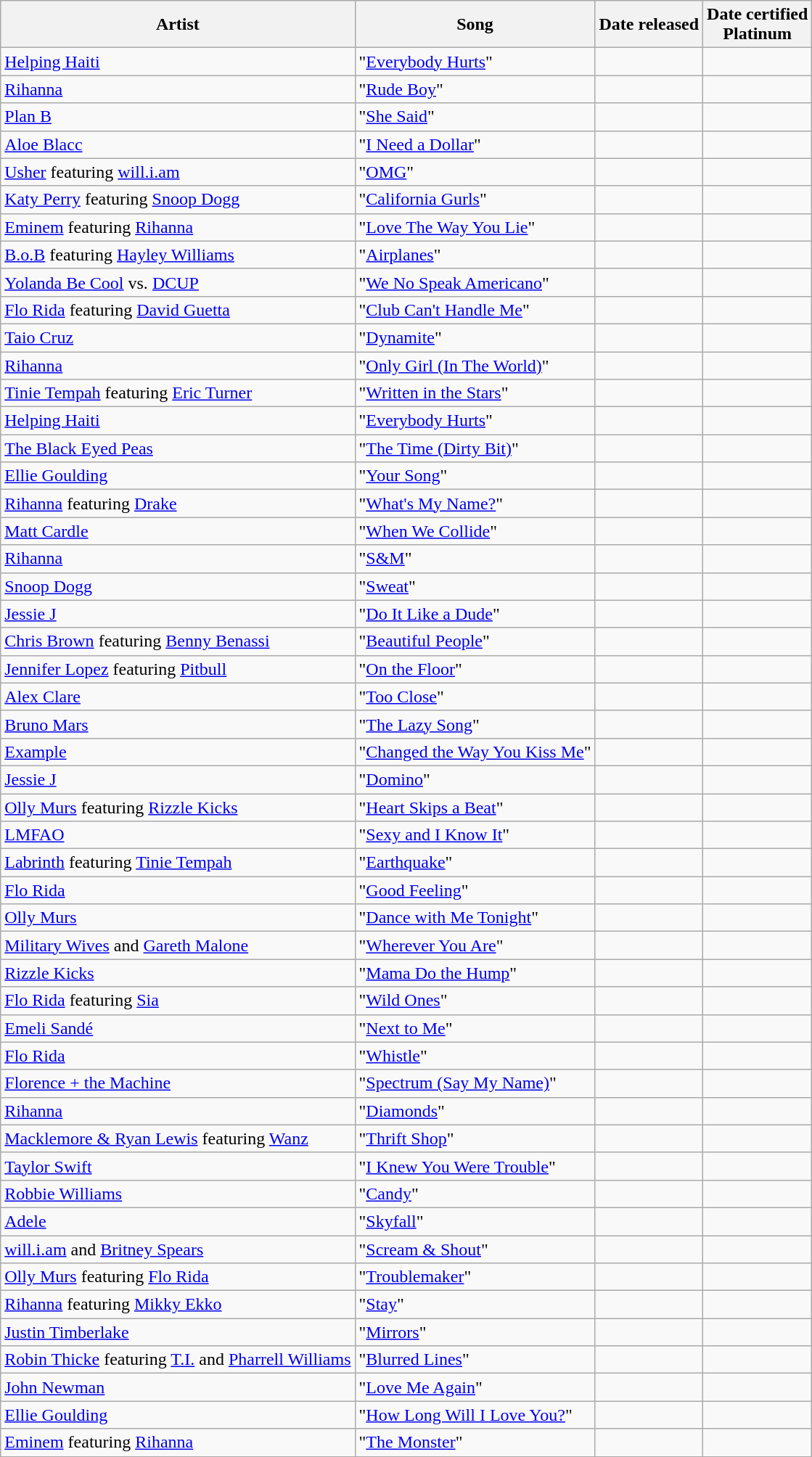<table class="wikitable plainrowheaders sortable">
<tr>
<th scope=col>Artist</th>
<th scope=col>Song</th>
<th scope=col>Date released</th>
<th scope=col>Date certified<br>Platinum</th>
</tr>
<tr>
<td><a href='#'>Helping Haiti</a></td>
<td>"<a href='#'>Everybody Hurts</a>"</td>
<td></td>
<td></td>
</tr>
<tr>
<td><a href='#'>Rihanna</a></td>
<td>"<a href='#'>Rude Boy</a>"</td>
<td></td>
<td></td>
</tr>
<tr>
<td><a href='#'>Plan B</a></td>
<td>"<a href='#'>She Said</a>"</td>
<td></td>
<td></td>
</tr>
<tr>
<td><a href='#'>Aloe Blacc</a></td>
<td>"<a href='#'>I Need a Dollar</a>"</td>
<td></td>
<td></td>
</tr>
<tr>
<td><a href='#'>Usher</a> featuring <a href='#'>will.i.am</a></td>
<td>"<a href='#'>OMG</a>"</td>
<td></td>
<td></td>
</tr>
<tr>
<td><a href='#'>Katy Perry</a> featuring <a href='#'>Snoop Dogg</a></td>
<td>"<a href='#'>California Gurls</a>"</td>
<td></td>
<td></td>
</tr>
<tr>
<td><a href='#'>Eminem</a> featuring <a href='#'>Rihanna</a></td>
<td>"<a href='#'>Love The Way You Lie</a>"</td>
<td></td>
<td></td>
</tr>
<tr>
<td><a href='#'>B.o.B</a> featuring <a href='#'>Hayley Williams</a></td>
<td>"<a href='#'>Airplanes</a>"</td>
<td></td>
<td></td>
</tr>
<tr>
<td><a href='#'>Yolanda Be Cool</a> vs. <a href='#'>DCUP</a></td>
<td>"<a href='#'>We No Speak Americano</a>"</td>
<td></td>
<td></td>
</tr>
<tr>
<td><a href='#'>Flo Rida</a> featuring <a href='#'>David Guetta</a></td>
<td>"<a href='#'>Club Can't Handle Me</a>"</td>
<td></td>
<td></td>
</tr>
<tr>
<td><a href='#'>Taio Cruz</a></td>
<td>"<a href='#'>Dynamite</a>"</td>
<td></td>
<td></td>
</tr>
<tr>
<td><a href='#'>Rihanna</a></td>
<td>"<a href='#'>Only Girl (In The World)</a>"</td>
<td></td>
<td></td>
</tr>
<tr>
<td><a href='#'>Tinie Tempah</a> featuring <a href='#'>Eric Turner</a></td>
<td>"<a href='#'>Written in the Stars</a>"</td>
<td></td>
<td></td>
</tr>
<tr>
<td><a href='#'>Helping Haiti</a></td>
<td>"<a href='#'>Everybody Hurts</a>"</td>
<td></td>
<td></td>
</tr>
<tr>
<td><a href='#'>The Black Eyed Peas</a></td>
<td>"<a href='#'>The Time (Dirty Bit)</a>"</td>
<td></td>
<td></td>
</tr>
<tr>
<td><a href='#'>Ellie Goulding</a></td>
<td>"<a href='#'>Your Song</a>"</td>
<td></td>
<td></td>
</tr>
<tr>
<td><a href='#'>Rihanna</a> featuring <a href='#'>Drake</a></td>
<td>"<a href='#'>What's My Name?</a>"</td>
<td></td>
<td></td>
</tr>
<tr>
<td><a href='#'>Matt Cardle</a></td>
<td>"<a href='#'>When We Collide</a>"</td>
<td></td>
<td></td>
</tr>
<tr>
<td><a href='#'>Rihanna</a></td>
<td>"<a href='#'>S&M</a>"</td>
<td></td>
<td></td>
</tr>
<tr>
<td><a href='#'>Snoop Dogg</a></td>
<td>"<a href='#'>Sweat</a>"</td>
<td></td>
<td></td>
</tr>
<tr>
<td><a href='#'>Jessie J</a></td>
<td>"<a href='#'>Do It Like a Dude</a>"</td>
<td></td>
<td></td>
</tr>
<tr>
<td><a href='#'>Chris Brown</a> featuring <a href='#'>Benny Benassi</a></td>
<td>"<a href='#'>Beautiful People</a>"</td>
<td></td>
<td></td>
</tr>
<tr>
<td><a href='#'>Jennifer Lopez</a> featuring <a href='#'>Pitbull</a></td>
<td>"<a href='#'>On the Floor</a>"</td>
<td></td>
<td></td>
</tr>
<tr>
<td><a href='#'>Alex Clare</a></td>
<td>"<a href='#'>Too Close</a>"</td>
<td></td>
<td></td>
</tr>
<tr>
<td><a href='#'>Bruno Mars</a></td>
<td>"<a href='#'>The Lazy Song</a>"</td>
<td></td>
<td></td>
</tr>
<tr>
<td><a href='#'>Example</a></td>
<td>"<a href='#'>Changed the Way You Kiss Me</a>"</td>
<td></td>
<td></td>
</tr>
<tr>
<td><a href='#'>Jessie J</a></td>
<td>"<a href='#'>Domino</a>"</td>
<td></td>
<td></td>
</tr>
<tr>
<td><a href='#'>Olly Murs</a> featuring <a href='#'>Rizzle Kicks</a></td>
<td>"<a href='#'>Heart Skips a Beat</a>"</td>
<td></td>
<td></td>
</tr>
<tr>
<td><a href='#'>LMFAO</a></td>
<td>"<a href='#'>Sexy and I Know It</a>"</td>
<td></td>
<td></td>
</tr>
<tr>
<td><a href='#'>Labrinth</a> featuring <a href='#'>Tinie Tempah</a></td>
<td>"<a href='#'>Earthquake</a>"</td>
<td></td>
<td></td>
</tr>
<tr>
<td><a href='#'>Flo Rida</a></td>
<td>"<a href='#'>Good Feeling</a>"</td>
<td></td>
<td></td>
</tr>
<tr>
<td><a href='#'>Olly Murs</a></td>
<td>"<a href='#'>Dance with Me Tonight</a>"</td>
<td></td>
<td></td>
</tr>
<tr>
<td><a href='#'>Military Wives</a> and <a href='#'>Gareth Malone</a></td>
<td>"<a href='#'>Wherever You Are</a>"</td>
<td></td>
<td></td>
</tr>
<tr>
<td><a href='#'>Rizzle Kicks</a></td>
<td>"<a href='#'>Mama Do the Hump</a>"</td>
<td></td>
<td></td>
</tr>
<tr>
<td><a href='#'>Flo Rida</a> featuring <a href='#'>Sia</a></td>
<td>"<a href='#'>Wild Ones</a>"</td>
<td></td>
<td></td>
</tr>
<tr>
<td><a href='#'>Emeli Sandé</a></td>
<td>"<a href='#'>Next to Me</a>"</td>
<td></td>
<td></td>
</tr>
<tr>
<td><a href='#'>Flo Rida</a></td>
<td>"<a href='#'>Whistle</a>"</td>
<td></td>
<td></td>
</tr>
<tr>
<td><a href='#'>Florence + the Machine</a></td>
<td>"<a href='#'>Spectrum (Say My Name)</a>"</td>
<td></td>
<td></td>
</tr>
<tr>
<td><a href='#'>Rihanna</a></td>
<td>"<a href='#'>Diamonds</a>"</td>
<td></td>
<td></td>
</tr>
<tr>
<td><a href='#'>Macklemore & Ryan Lewis</a> featuring <a href='#'>Wanz</a></td>
<td>"<a href='#'>Thrift Shop</a>"</td>
<td></td>
<td></td>
</tr>
<tr>
<td><a href='#'>Taylor Swift</a></td>
<td>"<a href='#'>I Knew You Were Trouble</a>"</td>
<td></td>
<td></td>
</tr>
<tr>
<td><a href='#'>Robbie Williams</a></td>
<td>"<a href='#'>Candy</a>"</td>
<td></td>
<td></td>
</tr>
<tr>
<td><a href='#'>Adele</a></td>
<td>"<a href='#'>Skyfall</a>"</td>
<td></td>
<td></td>
</tr>
<tr>
<td><a href='#'>will.i.am</a> and <a href='#'>Britney Spears</a></td>
<td>"<a href='#'>Scream & Shout</a>"</td>
<td></td>
<td></td>
</tr>
<tr>
<td><a href='#'>Olly Murs</a> featuring <a href='#'>Flo Rida</a></td>
<td>"<a href='#'>Troublemaker</a>"</td>
<td></td>
<td></td>
</tr>
<tr>
<td><a href='#'>Rihanna</a> featuring <a href='#'>Mikky Ekko</a></td>
<td>"<a href='#'>Stay</a>"</td>
<td></td>
<td></td>
</tr>
<tr>
<td><a href='#'>Justin Timberlake</a></td>
<td>"<a href='#'>Mirrors</a>"</td>
<td></td>
<td></td>
</tr>
<tr>
<td><a href='#'>Robin Thicke</a> featuring <a href='#'>T.I.</a> and <a href='#'>Pharrell Williams</a></td>
<td>"<a href='#'>Blurred Lines</a>"</td>
<td></td>
<td></td>
</tr>
<tr>
<td><a href='#'>John Newman</a></td>
<td>"<a href='#'>Love Me Again</a>"</td>
<td></td>
<td></td>
</tr>
<tr>
<td><a href='#'>Ellie Goulding</a></td>
<td>"<a href='#'>How Long Will I Love You?</a>"</td>
<td></td>
<td></td>
</tr>
<tr>
<td><a href='#'>Eminem</a> featuring <a href='#'>Rihanna</a></td>
<td>"<a href='#'>The Monster</a>"</td>
<td></td>
<td></td>
</tr>
<tr>
</tr>
</table>
